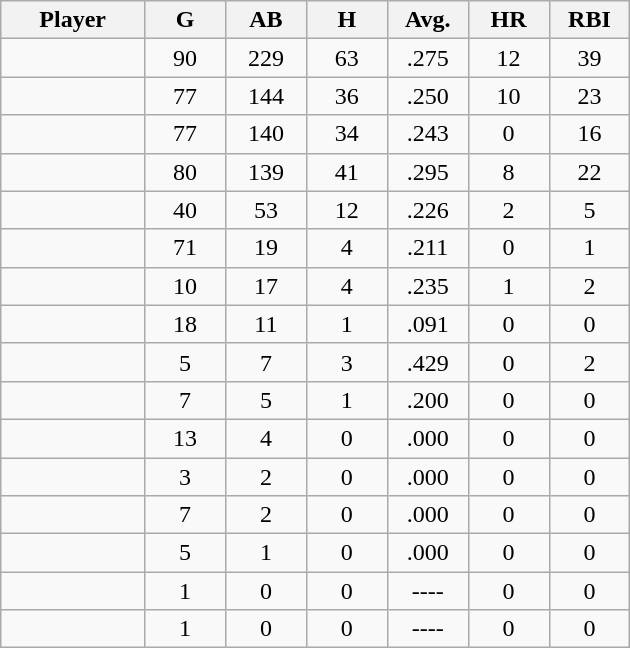<table class="wikitable sortable">
<tr>
<th bgcolor="#DDDDFF" width="16%">Player</th>
<th bgcolor="#DDDDFF" width="9%">G</th>
<th bgcolor="#DDDDFF" width="9%">AB</th>
<th bgcolor="#DDDDFF" width="9%">H</th>
<th bgcolor="#DDDDFF" width="9%">Avg.</th>
<th bgcolor="#DDDDFF" width="9%">HR</th>
<th bgcolor="#DDDDFF" width="9%">RBI</th>
</tr>
<tr align="center">
<td></td>
<td>90</td>
<td>229</td>
<td>63</td>
<td>.275</td>
<td>12</td>
<td>39</td>
</tr>
<tr align="center">
<td></td>
<td>77</td>
<td>144</td>
<td>36</td>
<td>.250</td>
<td>10</td>
<td>23</td>
</tr>
<tr align="center">
<td></td>
<td>77</td>
<td>140</td>
<td>34</td>
<td>.243</td>
<td>0</td>
<td>16</td>
</tr>
<tr align=center>
<td></td>
<td>80</td>
<td>139</td>
<td>41</td>
<td>.295</td>
<td>8</td>
<td>22</td>
</tr>
<tr align="center">
<td></td>
<td>40</td>
<td>53</td>
<td>12</td>
<td>.226</td>
<td>2</td>
<td>5</td>
</tr>
<tr align="center">
<td></td>
<td>71</td>
<td>19</td>
<td>4</td>
<td>.211</td>
<td>0</td>
<td>1</td>
</tr>
<tr align="center">
<td></td>
<td>10</td>
<td>17</td>
<td>4</td>
<td>.235</td>
<td>1</td>
<td>2</td>
</tr>
<tr align="center">
<td></td>
<td>18</td>
<td>11</td>
<td>1</td>
<td>.091</td>
<td>0</td>
<td>0</td>
</tr>
<tr align="center">
<td></td>
<td>5</td>
<td>7</td>
<td>3</td>
<td>.429</td>
<td>0</td>
<td>2</td>
</tr>
<tr align="center">
<td></td>
<td>7</td>
<td>5</td>
<td>1</td>
<td>.200</td>
<td>0</td>
<td>0</td>
</tr>
<tr align="center">
<td></td>
<td>13</td>
<td>4</td>
<td>0</td>
<td>.000</td>
<td>0</td>
<td>0</td>
</tr>
<tr align="center">
<td></td>
<td>3</td>
<td>2</td>
<td>0</td>
<td>.000</td>
<td>0</td>
<td>0</td>
</tr>
<tr align="center">
<td></td>
<td>7</td>
<td>2</td>
<td>0</td>
<td>.000</td>
<td>0</td>
<td>0</td>
</tr>
<tr align="center">
<td></td>
<td>5</td>
<td>1</td>
<td>0</td>
<td>.000</td>
<td>0</td>
<td>0</td>
</tr>
<tr align="center">
<td></td>
<td>1</td>
<td>0</td>
<td>0</td>
<td>----</td>
<td>0</td>
<td>0</td>
</tr>
<tr align="center">
<td></td>
<td>1</td>
<td>0</td>
<td>0</td>
<td>----</td>
<td>0</td>
<td>0</td>
</tr>
</table>
